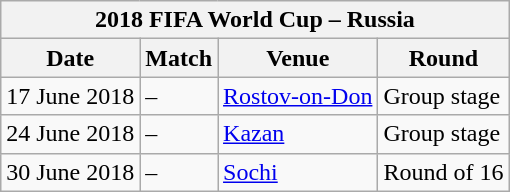<table class="wikitable"; text-align:center; font-size:small;">
<tr>
<th colspan="4">2018 FIFA World Cup – Russia</th>
</tr>
<tr>
<th>Date</th>
<th>Match</th>
<th>Venue</th>
<th>Round</th>
</tr>
<tr>
<td>17 June 2018</td>
<td> – </td>
<td><a href='#'>Rostov-on-Don</a></td>
<td>Group stage</td>
</tr>
<tr>
<td>24 June 2018</td>
<td> – </td>
<td><a href='#'>Kazan</a></td>
<td>Group stage</td>
</tr>
<tr>
<td>30 June 2018</td>
<td> – </td>
<td><a href='#'>Sochi</a></td>
<td>Round of 16</td>
</tr>
</table>
